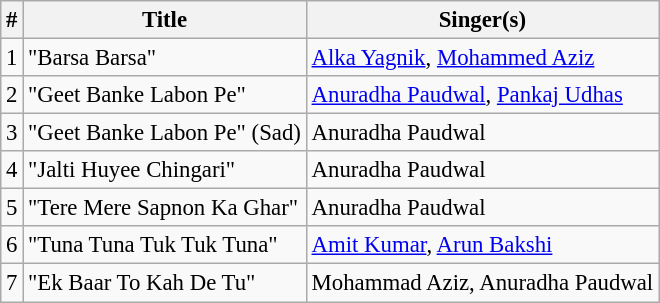<table class="wikitable" style="font-size:95%;">
<tr>
<th>#</th>
<th>Title</th>
<th>Singer(s)</th>
</tr>
<tr>
<td>1</td>
<td>"Barsa Barsa"</td>
<td><a href='#'>Alka Yagnik</a>, <a href='#'>Mohammed Aziz</a></td>
</tr>
<tr>
<td>2</td>
<td>"Geet Banke Labon Pe"</td>
<td><a href='#'>Anuradha Paudwal</a>, <a href='#'>Pankaj Udhas</a></td>
</tr>
<tr>
<td>3</td>
<td>"Geet Banke Labon Pe" (Sad)</td>
<td>Anuradha Paudwal</td>
</tr>
<tr>
<td>4</td>
<td>"Jalti Huyee Chingari"</td>
<td>Anuradha Paudwal</td>
</tr>
<tr>
<td>5</td>
<td>"Tere Mere Sapnon Ka Ghar"</td>
<td>Anuradha Paudwal</td>
</tr>
<tr>
<td>6</td>
<td>"Tuna Tuna Tuk Tuk Tuna"</td>
<td><a href='#'>Amit Kumar</a>, <a href='#'>Arun Bakshi</a></td>
</tr>
<tr>
<td>7</td>
<td>"Ek Baar To Kah De Tu"</td>
<td>Mohammad Aziz, Anuradha Paudwal</td>
</tr>
</table>
